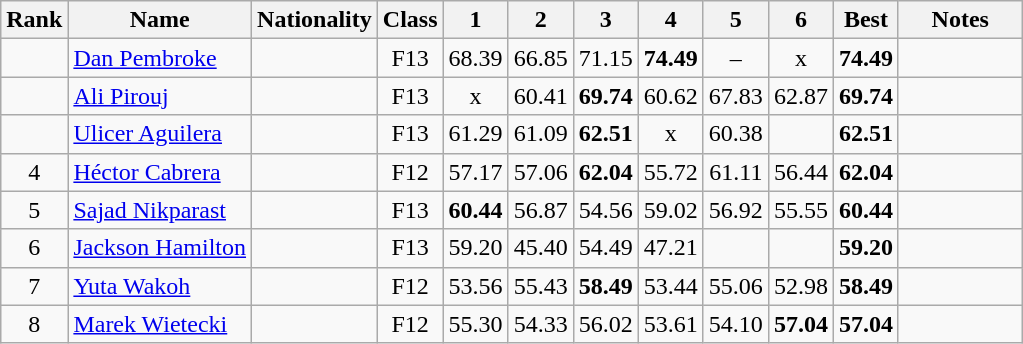<table class="wikitable sortable" style=" text-align:center">
<tr>
<th width="30">Rank</th>
<th>Name</th>
<th>Nationality</th>
<th width="30">Class</th>
<th width="30">1</th>
<th width="30">2</th>
<th width="30">3</th>
<th width="30">4</th>
<th width="30">5</th>
<th width="30">6</th>
<th width="30">Best</th>
<th width="75">Notes</th>
</tr>
<tr>
<td></td>
<td align="left"><a href='#'>Dan Pembroke</a></td>
<td align="left"></td>
<td>F13</td>
<td>68.39</td>
<td>66.85</td>
<td>71.15</td>
<td><strong>74.49</strong></td>
<td>–</td>
<td>x</td>
<td><strong>74.49</strong></td>
<td><strong></strong></td>
</tr>
<tr>
<td></td>
<td align="left"><a href='#'>Ali Pirouj</a></td>
<td align="left"></td>
<td>F13</td>
<td>x</td>
<td>60.41</td>
<td><strong>69.74</strong></td>
<td>60.62</td>
<td>67.83</td>
<td>62.87</td>
<td><strong>69.74</strong></td>
<td></td>
</tr>
<tr>
<td></td>
<td align="left"><a href='#'>Ulicer Aguilera</a></td>
<td align="left"></td>
<td>F13</td>
<td>61.29</td>
<td>61.09</td>
<td><strong>62.51</strong></td>
<td>x</td>
<td>60.38</td>
<td></td>
<td><strong>62.51</strong></td>
<td></td>
</tr>
<tr>
<td>4</td>
<td align="left"><a href='#'>Héctor Cabrera</a></td>
<td align="left"></td>
<td>F12</td>
<td>57.17</td>
<td>57.06</td>
<td><strong>62.04</strong></td>
<td>55.72</td>
<td>61.11</td>
<td>56.44</td>
<td><strong>62.04</strong></td>
<td></td>
</tr>
<tr>
<td>5</td>
<td align="left"><a href='#'>Sajad Nikparast</a></td>
<td align="left"></td>
<td>F13</td>
<td><strong>60.44</strong></td>
<td>56.87</td>
<td>54.56</td>
<td>59.02</td>
<td>56.92</td>
<td>55.55</td>
<td><strong>60.44</strong></td>
<td></td>
</tr>
<tr>
<td>6</td>
<td align="left"><a href='#'>Jackson Hamilton</a></td>
<td align="left"></td>
<td>F13</td>
<td>59.20</td>
<td>45.40</td>
<td>54.49</td>
<td>47.21</td>
<td></td>
<td></td>
<td><strong>59.20</strong></td>
<td></td>
</tr>
<tr>
<td>7</td>
<td align="left"><a href='#'>Yuta Wakoh</a></td>
<td align="left"></td>
<td>F12</td>
<td>53.56</td>
<td>55.43</td>
<td><strong>58.49</strong></td>
<td>53.44</td>
<td>55.06</td>
<td>52.98</td>
<td><strong>58.49</strong></td>
<td></td>
</tr>
<tr>
<td>8</td>
<td align="left"><a href='#'>Marek Wietecki</a></td>
<td align="left"></td>
<td>F12</td>
<td>55.30</td>
<td>54.33</td>
<td>56.02</td>
<td>53.61</td>
<td>54.10</td>
<td><strong>57.04</strong></td>
<td><strong>57.04</strong></td>
<td></td>
</tr>
</table>
